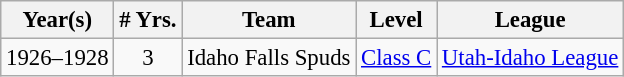<table class="wikitable" style="text-align:center; font-size: 95%;">
<tr>
<th>Year(s)</th>
<th># Yrs.</th>
<th>Team</th>
<th>Level</th>
<th>League</th>
</tr>
<tr>
<td>1926–1928</td>
<td>3</td>
<td>Idaho Falls Spuds</td>
<td><a href='#'>Class C</a></td>
<td><a href='#'>Utah-Idaho League</a></td>
</tr>
</table>
